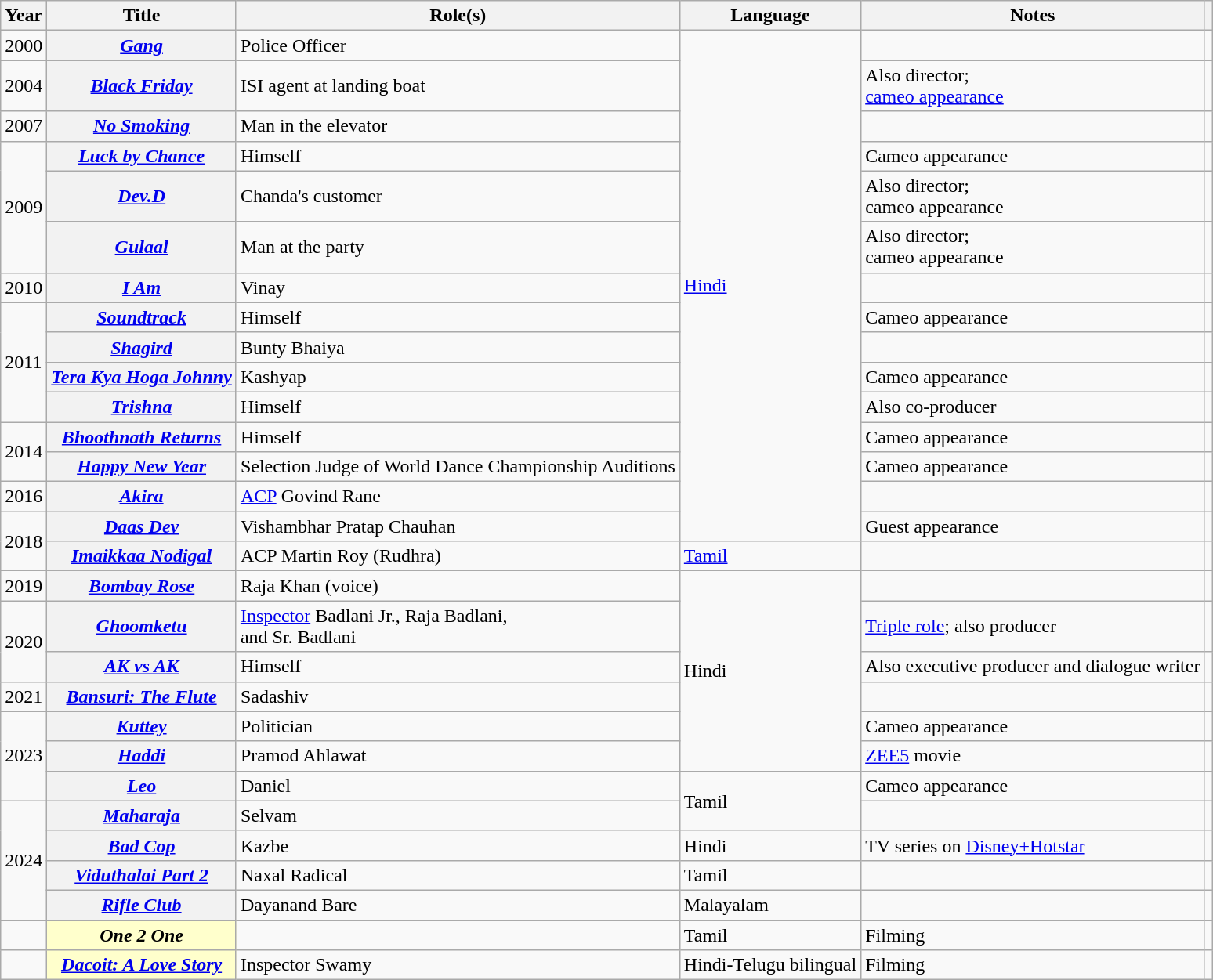<table class="wikitable sortable plainrowheaders">
<tr>
<th scope="col">Year</th>
<th scope="col">Title</th>
<th>Role(s)</th>
<th>Language</th>
<th scope="col" class="unsortable">Notes</th>
<th scope="col" class="unsortable"></th>
</tr>
<tr>
<td>2000</td>
<th scope="row"><em><a href='#'>Gang</a></em></th>
<td>Police Officer</td>
<td rowspan="15"><a href='#'>Hindi</a></td>
<td></td>
<td align="center"></td>
</tr>
<tr>
<td>2004</td>
<th scope="row"><em><a href='#'>Black Friday</a></em></th>
<td>ISI agent at landing boat</td>
<td>Also director;<br><a href='#'>cameo appearance</a></td>
<td align="center"></td>
</tr>
<tr>
<td>2007</td>
<th scope="row"><em><a href='#'>No Smoking</a></em></th>
<td>Man in the elevator</td>
<td></td>
<td align="center"></td>
</tr>
<tr>
<td rowspan="3">2009</td>
<th scope="row"><em><a href='#'>Luck by Chance</a></em></th>
<td>Himself</td>
<td>Cameo appearance</td>
<td align="center"></td>
</tr>
<tr>
<th scope="row"><em><a href='#'>Dev.D</a></em></th>
<td>Chanda's customer</td>
<td>Also director;<br>cameo appearance</td>
<td align="center"></td>
</tr>
<tr>
<th scope="row"><em><a href='#'>Gulaal</a></em></th>
<td>Man at the party</td>
<td>Also director;<br>cameo appearance</td>
<td align="center"></td>
</tr>
<tr>
<td>2010</td>
<th scope="row"><em><a href='#'>I Am</a></em></th>
<td>Vinay</td>
<td></td>
<td align="center"></td>
</tr>
<tr>
<td rowspan="4">2011</td>
<th scope="row"><em><a href='#'>Soundtrack</a></em></th>
<td>Himself</td>
<td>Cameo appearance</td>
<td align="center"></td>
</tr>
<tr>
<th scope="row"><em><a href='#'>Shagird</a></em></th>
<td>Bunty Bhaiya</td>
<td></td>
<td align="center"></td>
</tr>
<tr>
<th scope="row"><em><a href='#'>Tera Kya Hoga Johnny</a></em></th>
<td>Kashyap</td>
<td>Cameo appearance</td>
<td align="center"></td>
</tr>
<tr>
<th scope="row"><em><a href='#'>Trishna</a></em></th>
<td>Himself</td>
<td>Also co-producer</td>
<td align="center"></td>
</tr>
<tr>
<td rowspan="2">2014</td>
<th scope="row"><em><a href='#'>Bhoothnath Returns</a></em></th>
<td>Himself</td>
<td>Cameo appearance</td>
<td align="center"></td>
</tr>
<tr>
<th scope="row"><em><a href='#'>Happy New Year</a></em></th>
<td>Selection Judge of World Dance Championship Auditions</td>
<td>Cameo appearance</td>
<td align="center"></td>
</tr>
<tr>
<td>2016</td>
<th scope="row"><em><a href='#'>Akira</a></em></th>
<td><a href='#'>ACP</a> Govind Rane</td>
<td></td>
<td align="center"></td>
</tr>
<tr>
<td rowspan="2">2018</td>
<th scope="row"><em><a href='#'>Daas Dev</a></em></th>
<td>Vishambhar Pratap Chauhan</td>
<td>Guest appearance</td>
<td align="center"></td>
</tr>
<tr>
<th scope="row"><em><a href='#'>Imaikkaa Nodigal</a></em></th>
<td>ACP Martin Roy (Rudhra)</td>
<td><a href='#'>Tamil</a></td>
<td></td>
<td align="center"></td>
</tr>
<tr>
<td>2019</td>
<th scope="row"><em><a href='#'>Bombay Rose</a></em></th>
<td>Raja Khan (voice)</td>
<td rowspan="6">Hindi</td>
<td></td>
<td align="center"></td>
</tr>
<tr>
<td rowspan="2">2020</td>
<th scope="row"><em><a href='#'>Ghoomketu</a></em></th>
<td><a href='#'>Inspector</a> Badlani Jr., Raja Badlani,<br> and Sr. Badlani</td>
<td><a href='#'>Triple role</a>; also producer</td>
<td align="center"></td>
</tr>
<tr>
<th scope="row"><em><a href='#'>AK vs AK</a></em></th>
<td>Himself</td>
<td>Also executive producer and dialogue writer</td>
<td align="center"></td>
</tr>
<tr>
<td>2021</td>
<th scope="row"><em><a href='#'>Bansuri: The Flute</a></em></th>
<td>Sadashiv</td>
<td></td>
<td align="center"></td>
</tr>
<tr>
<td rowspan="3">2023</td>
<th scope="row"><em><a href='#'>Kuttey</a></em></th>
<td>Politician</td>
<td>Cameo appearance</td>
<td align="center"></td>
</tr>
<tr>
<th scope="row"><em><a href='#'>Haddi</a></em></th>
<td>Pramod Ahlawat</td>
<td><a href='#'>ZEE5</a> movie</td>
<td align="center"></td>
</tr>
<tr>
<th scope="row"><em><a href='#'>Leo</a></em></th>
<td>Daniel</td>
<td rowspan="2">Tamil</td>
<td>Cameo appearance</td>
<td align="center"></td>
</tr>
<tr>
<td rowspan="4">2024</td>
<th scope="row"><em><a href='#'>Maharaja</a></em></th>
<td>Selvam</td>
<td></td>
<td align="center"></td>
</tr>
<tr>
<th scope="row"><em><a href='#'>Bad Cop</a></em></th>
<td>Kazbe</td>
<td>Hindi</td>
<td>TV series on <a href='#'>Disney+Hotstar</a></td>
<td align="center"></td>
</tr>
<tr>
<th scope="row"><em><a href='#'>Viduthalai Part 2</a></em></th>
<td>Naxal Radical</td>
<td rowspan="1">Tamil</td>
<td></td>
<td></td>
</tr>
<tr>
<th scope="row"><em><a href='#'>Rifle Club</a></em></th>
<td>Dayanand Bare</td>
<td rowspan="1">Malayalam</td>
<td></td>
<td></td>
</tr>
<tr>
<td></td>
<th scope="row" style="background:#FFFFCC;"><em>One 2 One</em> </th>
<td></td>
<td rowspan="1">Tamil</td>
<td>Filming</td>
<td align="center"></td>
</tr>
<tr>
<td></td>
<th scope="row" style="background:#FFFFCC;"><em><a href='#'>Dacoit: A Love Story</a></em> </th>
<td>Inspector Swamy</td>
<td rowspan="1">Hindi-Telugu bilingual</td>
<td>Filming</td>
<td></td>
</tr>
</table>
